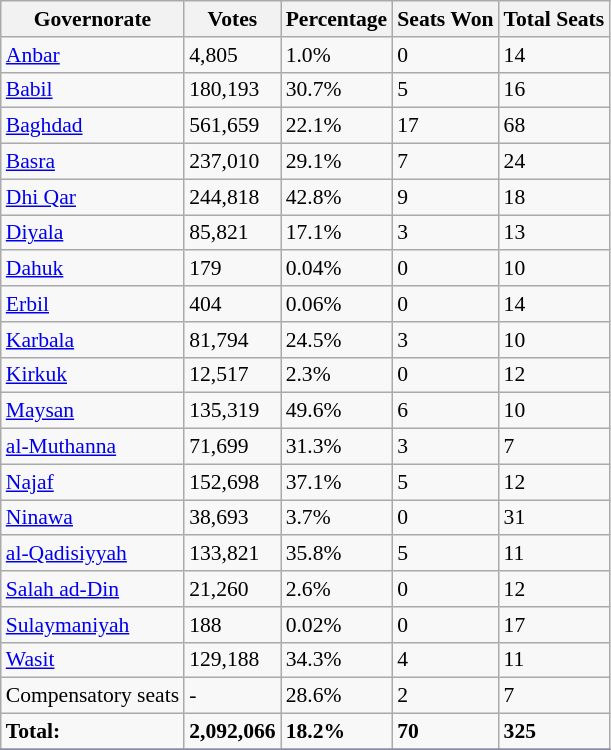<table class=wikitable style="border:1px solid #8888aa; background-color:#f8f8f8; padding:0px; font-size:90%;">
<tr>
<th>Governorate</th>
<th>Votes</th>
<th>Percentage</th>
<th>Seats Won</th>
<th>Total Seats</th>
</tr>
<tr>
<td><a href='#'>Anbar</a></td>
<td>4,805</td>
<td>1.0%</td>
<td>0</td>
<td>14</td>
</tr>
<tr>
<td><a href='#'>Babil</a></td>
<td>180,193</td>
<td>30.7%</td>
<td>5</td>
<td>16</td>
</tr>
<tr>
<td><a href='#'>Baghdad</a></td>
<td>561,659</td>
<td>22.1%</td>
<td>17</td>
<td>68</td>
</tr>
<tr>
<td><a href='#'>Basra</a></td>
<td>237,010</td>
<td>29.1%</td>
<td>7</td>
<td>24</td>
</tr>
<tr>
<td><a href='#'>Dhi Qar</a></td>
<td>244,818</td>
<td>42.8%</td>
<td>9</td>
<td>18</td>
</tr>
<tr>
<td><a href='#'>Diyala</a></td>
<td>85,821</td>
<td>17.1%</td>
<td>3</td>
<td>13</td>
</tr>
<tr>
<td><a href='#'>Dahuk</a></td>
<td>179</td>
<td>0.04%</td>
<td>0</td>
<td>10</td>
</tr>
<tr>
<td><a href='#'>Erbil</a></td>
<td>404</td>
<td>0.06%</td>
<td>0</td>
<td>14</td>
</tr>
<tr>
<td><a href='#'>Karbala</a></td>
<td>81,794</td>
<td>24.5%</td>
<td>3</td>
<td>10</td>
</tr>
<tr>
<td><a href='#'>Kirkuk</a></td>
<td>12,517</td>
<td>2.3%</td>
<td>0</td>
<td>12</td>
</tr>
<tr>
<td><a href='#'>Maysan</a></td>
<td>135,319</td>
<td>49.6%</td>
<td>6</td>
<td>10</td>
</tr>
<tr>
<td><a href='#'>al-Muthanna</a></td>
<td>71,699</td>
<td>31.3%</td>
<td>3</td>
<td>7</td>
</tr>
<tr>
<td><a href='#'>Najaf</a></td>
<td>152,698</td>
<td>37.1%</td>
<td>5</td>
<td>12</td>
</tr>
<tr>
<td><a href='#'>Ninawa</a></td>
<td>38,693</td>
<td>3.7%</td>
<td>0</td>
<td>31</td>
</tr>
<tr>
<td><a href='#'>al-Qadisiyyah</a></td>
<td>133,821</td>
<td>35.8%</td>
<td>5</td>
<td>11</td>
</tr>
<tr>
<td><a href='#'>Salah ad-Din</a></td>
<td>21,260</td>
<td>2.6%</td>
<td>0</td>
<td>12</td>
</tr>
<tr>
<td><a href='#'>Sulaymaniyah</a></td>
<td>188</td>
<td>0.02%</td>
<td>0</td>
<td>17</td>
</tr>
<tr>
<td><a href='#'>Wasit</a></td>
<td>129,188</td>
<td>34.3%</td>
<td>4</td>
<td>11</td>
</tr>
<tr>
<td>Compensatory seats</td>
<td>-</td>
<td>28.6%</td>
<td>2</td>
<td>7</td>
</tr>
<tr>
<td><strong>Total:</strong></td>
<td><strong>2,092,066</strong></td>
<td><strong>18.2%</strong></td>
<td><strong>70</strong></td>
<td><strong>325</strong></td>
</tr>
<tr>
</tr>
</table>
